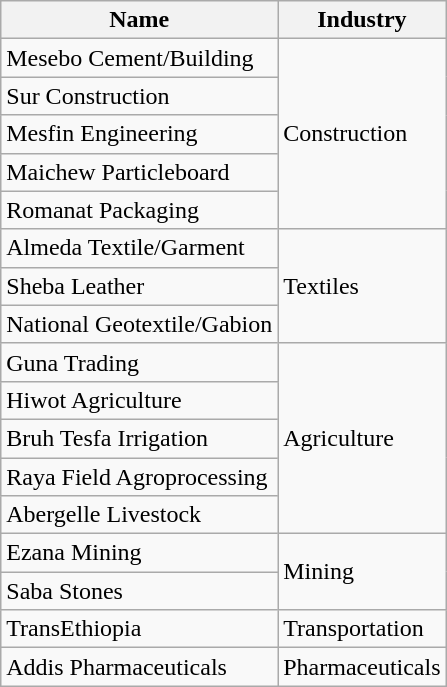<table class="wikitable">
<tr>
<th>Name</th>
<th>Industry</th>
</tr>
<tr>
<td>Mesebo Cement/Building</td>
<td rowspan="5">Construction</td>
</tr>
<tr>
<td>Sur Construction</td>
</tr>
<tr>
<td>Mesfin Engineering</td>
</tr>
<tr>
<td>Maichew Particleboard</td>
</tr>
<tr>
<td>Romanat Packaging</td>
</tr>
<tr>
<td>Almeda Textile/Garment</td>
<td rowspan="3">Textiles</td>
</tr>
<tr>
<td>Sheba Leather</td>
</tr>
<tr>
<td>National Geotextile/Gabion</td>
</tr>
<tr>
<td>Guna Trading</td>
<td rowspan="5">Agriculture</td>
</tr>
<tr>
<td>Hiwot Agriculture</td>
</tr>
<tr>
<td>Bruh Tesfa Irrigation</td>
</tr>
<tr>
<td>Raya Field Agroprocessing</td>
</tr>
<tr>
<td>Abergelle Livestock</td>
</tr>
<tr>
<td>Ezana Mining</td>
<td rowspan="2">Mining</td>
</tr>
<tr>
<td>Saba Stones</td>
</tr>
<tr>
<td>TransEthiopia</td>
<td>Transportation</td>
</tr>
<tr>
<td>Addis Pharmaceuticals</td>
<td>Pharmaceuticals</td>
</tr>
</table>
